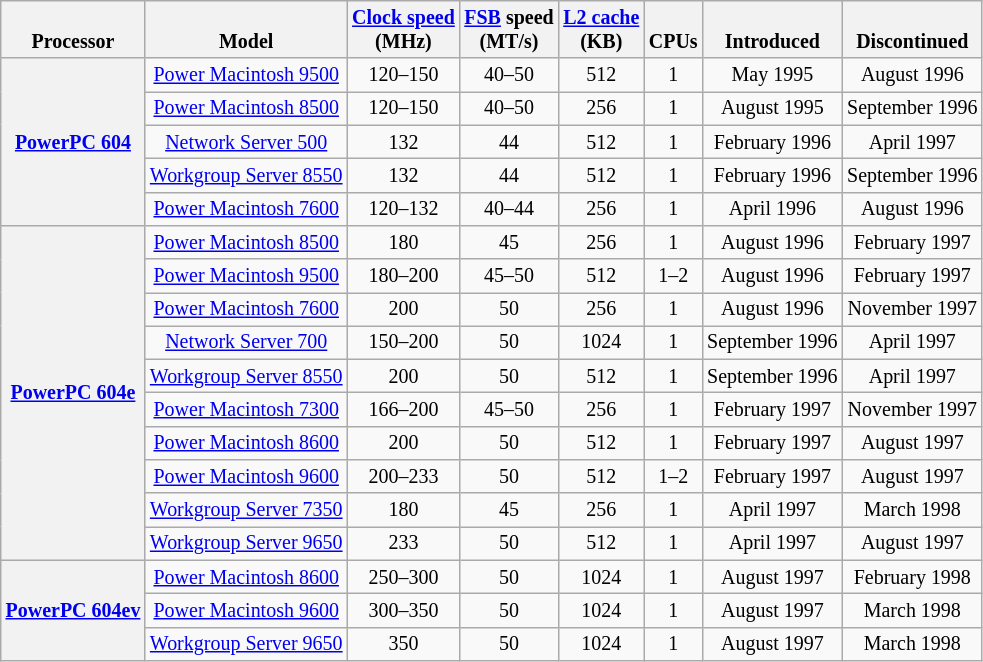<table class="wikitable sortable" style="font-size:smaller; text-align:center">
<tr valign=bottom>
<th>Processor</th>
<th>Model</th>
<th><a href='#'>Clock speed</a><br>(MHz)</th>
<th><a href='#'>FSB</a> speed<br>(MT/s)</th>
<th><a href='#'>L2 cache</a><br>(KB)</th>
<th>CPUs</th>
<th>Introduced</th>
<th>Discontinued</th>
</tr>
<tr>
<th rowspan=5><a href='#'>PowerPC 604</a></th>
<td nowrap><a href='#'>Power Macintosh 9500</a></td>
<td>120–150</td>
<td>40–50</td>
<td>512</td>
<td>1</td>
<td>May 1995</td>
<td>August 1996</td>
</tr>
<tr>
<td nowrap><a href='#'>Power Macintosh 8500</a></td>
<td>120–150</td>
<td>40–50</td>
<td>256</td>
<td>1</td>
<td>August 1995</td>
<td>September 1996</td>
</tr>
<tr>
<td nowrap><a href='#'>Network Server 500</a></td>
<td>132</td>
<td>44</td>
<td>512</td>
<td>1</td>
<td>February 1996</td>
<td>April 1997</td>
</tr>
<tr>
<td nowrap><a href='#'>Workgroup Server 8550</a></td>
<td>132</td>
<td>44</td>
<td>512</td>
<td>1</td>
<td>February 1996</td>
<td>September 1996</td>
</tr>
<tr>
<td nowrap><a href='#'>Power Macintosh 7600</a></td>
<td>120–132</td>
<td>40–44</td>
<td>256</td>
<td>1</td>
<td>April 1996</td>
<td>August 1996</td>
</tr>
<tr>
<th rowspan=10><a href='#'>PowerPC 604e</a></th>
<td nowrap><a href='#'>Power Macintosh 8500</a></td>
<td>180</td>
<td>45</td>
<td>256</td>
<td>1</td>
<td>August 1996</td>
<td>February 1997</td>
</tr>
<tr>
<td nowrap><a href='#'>Power Macintosh 9500</a></td>
<td>180–200</td>
<td>45–50</td>
<td>512</td>
<td>1–2</td>
<td>August 1996</td>
<td>February 1997</td>
</tr>
<tr>
<td nowrap><a href='#'>Power Macintosh 7600</a></td>
<td>200</td>
<td>50</td>
<td>256</td>
<td>1</td>
<td>August 1996</td>
<td>November 1997</td>
</tr>
<tr>
<td nowrap><a href='#'>Network Server 700</a></td>
<td>150–200</td>
<td>50</td>
<td>1024</td>
<td>1</td>
<td>September 1996</td>
<td>April 1997</td>
</tr>
<tr>
<td nowrap><a href='#'>Workgroup Server 8550</a></td>
<td>200</td>
<td>50</td>
<td>512</td>
<td>1</td>
<td>September 1996</td>
<td>April 1997</td>
</tr>
<tr>
<td nowrap><a href='#'>Power Macintosh 7300</a></td>
<td>166–200</td>
<td>45–50</td>
<td>256</td>
<td>1</td>
<td>February 1997</td>
<td>November 1997</td>
</tr>
<tr>
<td nowrap><a href='#'>Power Macintosh 8600</a></td>
<td>200</td>
<td>50</td>
<td>512</td>
<td>1</td>
<td>February 1997</td>
<td>August 1997</td>
</tr>
<tr>
<td nowrap><a href='#'>Power Macintosh 9600</a></td>
<td>200–233</td>
<td>50</td>
<td>512</td>
<td>1–2</td>
<td>February 1997</td>
<td>August 1997</td>
</tr>
<tr>
<td nowrap><a href='#'>Workgroup Server 7350</a></td>
<td>180</td>
<td>45</td>
<td>256</td>
<td>1</td>
<td>April 1997</td>
<td>March 1998</td>
</tr>
<tr>
<td nowrap><a href='#'>Workgroup Server 9650</a></td>
<td>233</td>
<td>50</td>
<td>512</td>
<td>1</td>
<td>April 1997</td>
<td>August 1997</td>
</tr>
<tr>
<th rowspan=3><a href='#'>PowerPC 604ev</a></th>
<td nowrap><a href='#'>Power Macintosh 8600</a></td>
<td>250–300</td>
<td>50</td>
<td>1024</td>
<td>1</td>
<td>August 1997</td>
<td>February 1998</td>
</tr>
<tr>
<td nowrap><a href='#'>Power Macintosh 9600</a></td>
<td>300–350</td>
<td>50</td>
<td>1024</td>
<td>1</td>
<td>August 1997</td>
<td>March 1998</td>
</tr>
<tr>
<td nowrap><a href='#'>Workgroup Server 9650</a></td>
<td>350</td>
<td>50</td>
<td>1024</td>
<td>1</td>
<td>August 1997</td>
<td>March 1998</td>
</tr>
</table>
